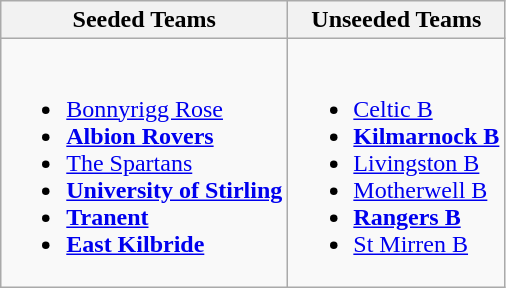<table class="wikitable">
<tr>
<th>Seeded Teams</th>
<th>Unseeded Teams</th>
</tr>
<tr>
<td valign="top"><br><ul><li><a href='#'>Bonnyrigg Rose</a></li><li><strong><a href='#'>Albion Rovers</a></strong></li><li><a href='#'>The Spartans</a></li><li><strong><a href='#'>University of Stirling</a></strong></li><li><strong><a href='#'>Tranent</a></strong></li><li><strong><a href='#'>East Kilbride</a></strong></li></ul></td>
<td valign="top"><br><ul><li><a href='#'>Celtic B</a></li><li><strong><a href='#'>Kilmarnock B</a></strong></li><li><a href='#'>Livingston B</a></li><li><a href='#'>Motherwell B</a></li><li><strong><a href='#'>Rangers B</a></strong></li><li><a href='#'>St Mirren B</a></li></ul></td>
</tr>
</table>
